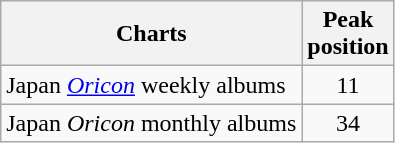<table class="wikitable sortable">
<tr>
<th>Charts</th>
<th>Peak<br>position</th>
</tr>
<tr>
<td>Japan <em><a href='#'>Oricon</a></em> weekly albums</td>
<td align="center">11</td>
</tr>
<tr>
<td>Japan <em>Oricon</em> monthly albums</td>
<td align="center">34</td>
</tr>
</table>
